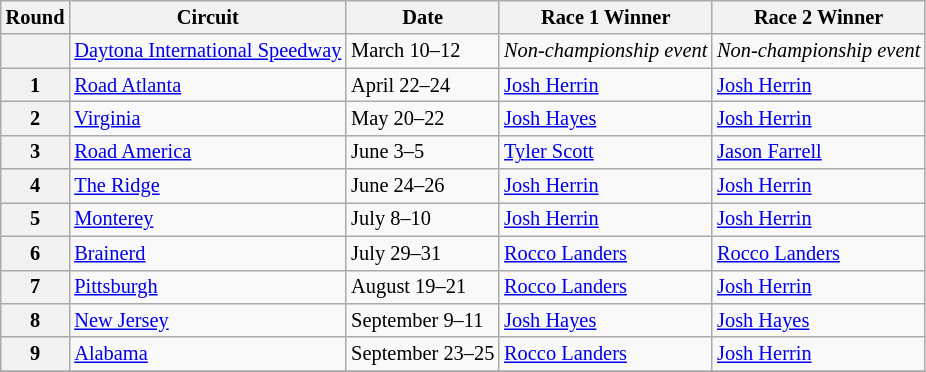<table class="wikitable" style="font-size: 85%">
<tr>
<th>Round</th>
<th>Circuit</th>
<th>Date</th>
<th>Race 1 Winner</th>
<th>Race 2 Winner</th>
</tr>
<tr>
<th></th>
<td> <a href='#'>Daytona International Speedway</a></td>
<td>March 10–12</td>
<td><em>Non-championship event</em></td>
<td><em>Non-championship event</em></td>
</tr>
<tr>
<th>1</th>
<td> <a href='#'>Road Atlanta</a></td>
<td>April 22–24</td>
<td> <a href='#'>Josh Herrin</a></td>
<td> <a href='#'>Josh Herrin</a></td>
</tr>
<tr>
<th>2</th>
<td> <a href='#'>Virginia</a></td>
<td>May 20–22</td>
<td> <a href='#'>Josh Hayes</a></td>
<td> <a href='#'>Josh Herrin</a></td>
</tr>
<tr>
<th>3</th>
<td> <a href='#'>Road America</a></td>
<td>June 3–5</td>
<td> <a href='#'>Tyler Scott</a></td>
<td> <a href='#'>Jason Farrell</a></td>
</tr>
<tr>
<th>4</th>
<td> <a href='#'>The Ridge</a></td>
<td>June 24–26</td>
<td> <a href='#'>Josh Herrin</a></td>
<td> <a href='#'>Josh Herrin</a></td>
</tr>
<tr>
<th>5</th>
<td> <a href='#'>Monterey</a></td>
<td>July 8–10</td>
<td> <a href='#'>Josh Herrin</a></td>
<td> <a href='#'>Josh Herrin</a></td>
</tr>
<tr>
<th>6</th>
<td> <a href='#'>Brainerd</a></td>
<td>July 29–31</td>
<td> <a href='#'>Rocco Landers</a></td>
<td> <a href='#'>Rocco Landers</a></td>
</tr>
<tr>
<th>7</th>
<td> <a href='#'>Pittsburgh</a></td>
<td>August 19–21</td>
<td> <a href='#'>Rocco Landers</a></td>
<td> <a href='#'>Josh Herrin</a></td>
</tr>
<tr>
<th>8</th>
<td> <a href='#'>New Jersey</a></td>
<td>September 9–11</td>
<td> <a href='#'>Josh Hayes</a></td>
<td> <a href='#'>Josh Hayes</a></td>
</tr>
<tr>
<th>9</th>
<td> <a href='#'>Alabama</a></td>
<td>September 23–25</td>
<td> <a href='#'>Rocco Landers</a></td>
<td> <a href='#'>Josh Herrin</a></td>
</tr>
<tr>
</tr>
</table>
